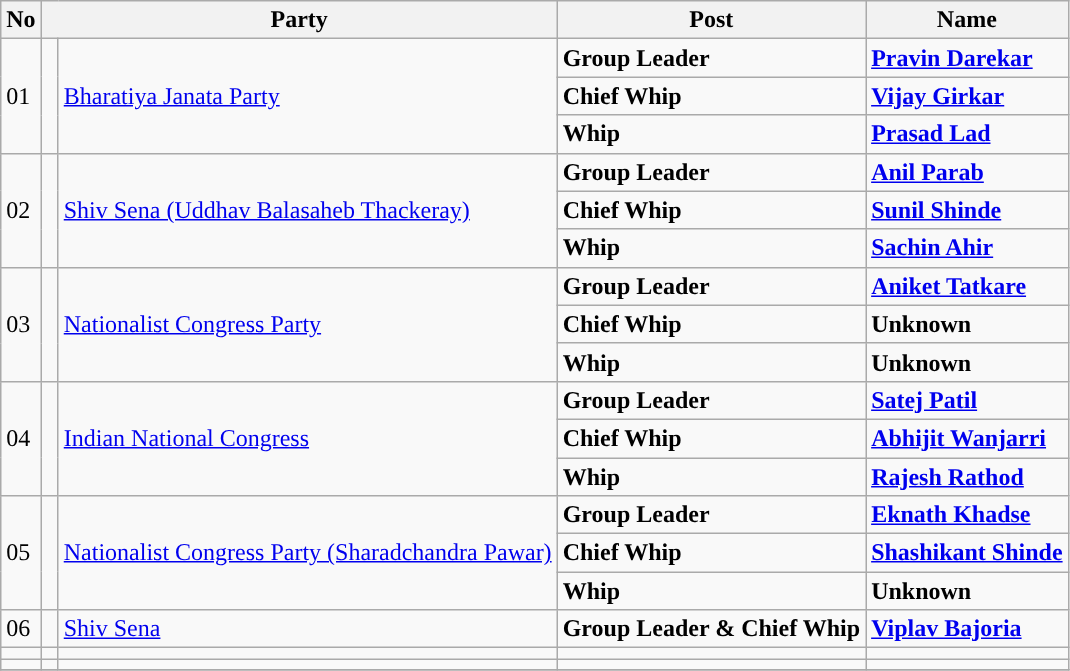<table class="wikitable">
<tr>
<th>No</th>
<th colspan="2">Party</th>
<th>Post</th>
<th>Name</th>
</tr>
<tr>
<td rowspan="3">01</td>
<td rowspan="3" width="4px"></td>
<td rowspan="3"><a href='#'>Bharatiya Janata Party</a></td>
<td><strong>Group Leader</strong></td>
<td><strong><a href='#'>Pravin Darekar</a></strong></td>
</tr>
<tr>
<td><strong>Chief Whip</strong></td>
<td><strong><a href='#'>Vijay Girkar</a></strong></td>
</tr>
<tr>
<td><strong>Whip</strong></td>
<td><strong><a href='#'>Prasad Lad</a></strong></td>
</tr>
<tr>
<td rowspan="3">02</td>
<td rowspan="3" width="4px"></td>
<td rowspan="3"><a href='#'>Shiv Sena (Uddhav Balasaheb Thackeray)</a></td>
<td><strong>Group Leader</strong></td>
<td><strong><a href='#'>Anil Parab</a></strong></td>
</tr>
<tr>
<td><strong>Chief Whip</strong></td>
<td><strong><a href='#'>Sunil Shinde</a></strong></td>
</tr>
<tr>
<td><strong>Whip</strong></td>
<td><strong><a href='#'>Sachin Ahir</a></strong></td>
</tr>
<tr>
<td rowspan="3">03</td>
<td rowspan="3" width="4px"></td>
<td rowspan="3"><a href='#'>Nationalist Congress Party</a></td>
<td><strong>Group Leader</strong></td>
<td><strong><a href='#'>Aniket Tatkare</a></strong></td>
</tr>
<tr>
<td><strong>Chief Whip</strong></td>
<td><strong>Unknown</strong></td>
</tr>
<tr>
<td><strong>Whip</strong></td>
<td><strong>Unknown</strong></td>
</tr>
<tr>
<td rowspan="3">04</td>
<td rowspan="3" width="4px"></td>
<td rowspan="3"><a href='#'>Indian National Congress</a></td>
<td><strong>Group Leader</strong></td>
<td><strong><a href='#'>Satej Patil</a></strong></td>
</tr>
<tr>
<td><strong>Chief Whip</strong></td>
<td><strong><a href='#'>Abhijit Wanjarri</a></strong></td>
</tr>
<tr>
<td><strong>Whip</strong></td>
<td><strong><a href='#'>Rajesh Rathod</a></strong></td>
</tr>
<tr>
<td rowspan="3">05</td>
<td rowspan="3" width="4px"></td>
<td rowspan="3"><a href='#'>Nationalist Congress Party (Sharadchandra Pawar)</a></td>
<td><strong>Group Leader</strong></td>
<td><strong><a href='#'>Eknath Khadse</a></strong></td>
</tr>
<tr>
<td><strong>Chief Whip</strong></td>
<td><strong><a href='#'>Shashikant Shinde</a></strong></td>
</tr>
<tr>
<td><strong>Whip</strong></td>
<td><strong>Unknown</strong></td>
</tr>
<tr |->
<td>06</td>
<td width="4px"></td>
<td><a href='#'>Shiv Sena</a></td>
<td><strong>Group Leader & Chief Whip</strong></td>
<td><strong><a href='#'>Viplav Bajoria</a></strong></td>
</tr>
<tr>
<td></td>
<td width="4px"></td>
<td></td>
<td></td>
<td></td>
</tr>
<tr>
<td></td>
<td width="4px"></td>
<td></td>
<td></td>
<td></td>
</tr>
<tr>
</tr>
</table>
